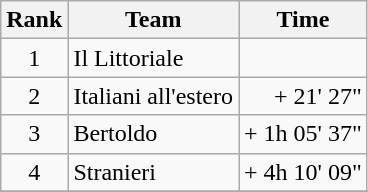<table class="wikitable">
<tr>
<th>Rank</th>
<th>Team</th>
<th>Time</th>
</tr>
<tr>
<td style="text-align:center">1</td>
<td>Il Littoriale</td>
<td align="right"></td>
</tr>
<tr>
<td style="text-align:center">2</td>
<td>Italiani all'estero</td>
<td align="right">+ 21' 27"</td>
</tr>
<tr>
<td style="text-align:center">3</td>
<td>Bertoldo</td>
<td align="right">+ 1h 05' 37"</td>
</tr>
<tr>
<td style="text-align:center">4</td>
<td>Stranieri</td>
<td align="right">+ 4h 10' 09"</td>
</tr>
<tr>
</tr>
</table>
